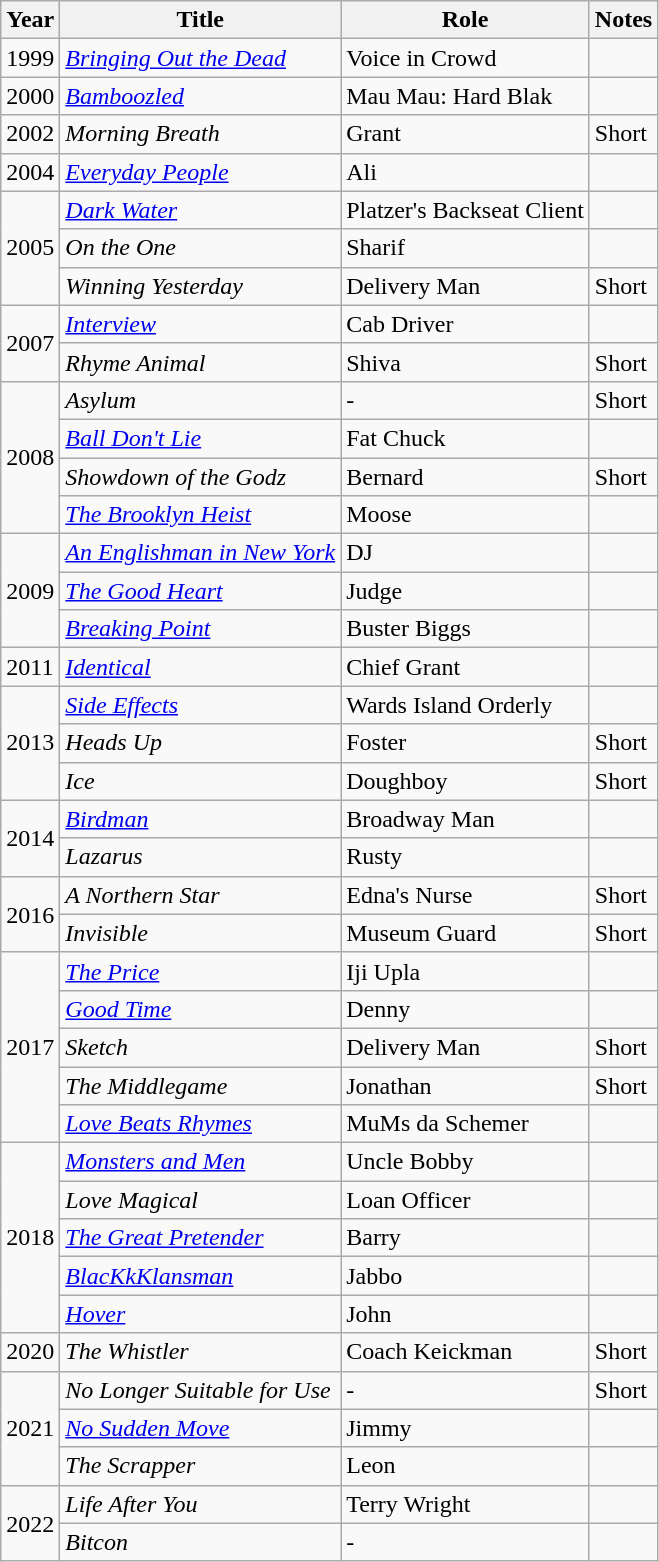<table class="wikitable">
<tr>
<th>Year</th>
<th>Title</th>
<th>Role</th>
<th>Notes</th>
</tr>
<tr>
<td>1999</td>
<td><em><a href='#'>Bringing Out the Dead</a></em></td>
<td>Voice in Crowd</td>
<td></td>
</tr>
<tr>
<td>2000</td>
<td><em><a href='#'>Bamboozled</a></em></td>
<td>Mau Mau: Hard Blak</td>
<td></td>
</tr>
<tr>
<td>2002</td>
<td><em>Morning Breath</em></td>
<td>Grant</td>
<td>Short</td>
</tr>
<tr>
<td>2004</td>
<td><em><a href='#'>Everyday People</a></em></td>
<td>Ali</td>
<td></td>
</tr>
<tr>
<td rowspan="3">2005</td>
<td><em><a href='#'>Dark Water</a></em></td>
<td>Platzer's Backseat Client</td>
<td></td>
</tr>
<tr>
<td><em>On the One</em></td>
<td>Sharif</td>
<td></td>
</tr>
<tr>
<td><em>Winning Yesterday</em></td>
<td>Delivery Man</td>
<td>Short</td>
</tr>
<tr>
<td rowspan="2">2007</td>
<td><em><a href='#'>Interview</a></em></td>
<td>Cab Driver</td>
<td></td>
</tr>
<tr>
<td><em>Rhyme Animal</em></td>
<td>Shiva</td>
<td>Short</td>
</tr>
<tr>
<td rowspan="4">2008</td>
<td><em>Asylum</em></td>
<td>-</td>
<td>Short</td>
</tr>
<tr>
<td><em><a href='#'>Ball Don't Lie</a></em></td>
<td>Fat Chuck</td>
<td></td>
</tr>
<tr>
<td><em>Showdown of the Godz</em></td>
<td>Bernard</td>
<td>Short</td>
</tr>
<tr>
<td><em><a href='#'>The Brooklyn Heist</a></em></td>
<td>Moose</td>
<td></td>
</tr>
<tr>
<td rowspan="3">2009</td>
<td><em><a href='#'>An Englishman in New York</a></em></td>
<td>DJ</td>
<td></td>
</tr>
<tr>
<td><em><a href='#'>The Good Heart</a></em></td>
<td>Judge</td>
<td></td>
</tr>
<tr>
<td><em><a href='#'>Breaking Point</a></em></td>
<td>Buster Biggs</td>
<td></td>
</tr>
<tr>
<td>2011</td>
<td><em><a href='#'>Identical</a></em></td>
<td>Chief Grant</td>
<td></td>
</tr>
<tr>
<td rowspan="3">2013</td>
<td><em><a href='#'>Side Effects</a></em></td>
<td>Wards Island Orderly</td>
<td></td>
</tr>
<tr>
<td><em>Heads Up</em></td>
<td>Foster</td>
<td>Short</td>
</tr>
<tr>
<td><em>Ice</em></td>
<td>Doughboy</td>
<td>Short</td>
</tr>
<tr>
<td rowspan="2">2014</td>
<td><em><a href='#'>Birdman</a></em></td>
<td>Broadway Man</td>
<td></td>
</tr>
<tr>
<td><em>Lazarus</em></td>
<td>Rusty</td>
<td></td>
</tr>
<tr>
<td rowspan="2">2016</td>
<td><em>A Northern Star</em></td>
<td>Edna's Nurse</td>
<td>Short</td>
</tr>
<tr>
<td><em>Invisible</em></td>
<td>Museum Guard</td>
<td>Short</td>
</tr>
<tr>
<td rowspan="5">2017</td>
<td><em><a href='#'>The Price</a></em></td>
<td>Iji Upla</td>
<td></td>
</tr>
<tr>
<td><em><a href='#'>Good Time</a></em></td>
<td>Denny</td>
<td></td>
</tr>
<tr>
<td><em>Sketch</em></td>
<td>Delivery Man</td>
<td>Short</td>
</tr>
<tr>
<td><em>The Middlegame</em></td>
<td>Jonathan</td>
<td>Short</td>
</tr>
<tr>
<td><em><a href='#'>Love Beats Rhymes</a></em></td>
<td>MuMs da Schemer</td>
<td></td>
</tr>
<tr>
<td rowspan="5">2018</td>
<td><em><a href='#'>Monsters and Men</a></em></td>
<td>Uncle Bobby</td>
<td></td>
</tr>
<tr>
<td><em>Love Magical</em></td>
<td>Loan Officer</td>
<td></td>
</tr>
<tr>
<td><em><a href='#'>The Great Pretender</a></em></td>
<td>Barry</td>
<td></td>
</tr>
<tr>
<td><em><a href='#'>BlacKkKlansman</a></em></td>
<td>Jabbo</td>
<td></td>
</tr>
<tr>
<td><em><a href='#'>Hover</a></em></td>
<td>John</td>
<td></td>
</tr>
<tr>
<td>2020</td>
<td><em>The Whistler</em></td>
<td>Coach Keickman</td>
<td>Short</td>
</tr>
<tr>
<td rowspan="3">2021</td>
<td><em>No Longer Suitable for Use</em></td>
<td>-</td>
<td>Short</td>
</tr>
<tr>
<td><em><a href='#'>No Sudden Move</a></em></td>
<td>Jimmy</td>
<td></td>
</tr>
<tr>
<td><em>The Scrapper</em></td>
<td>Leon</td>
<td></td>
</tr>
<tr>
<td rowspan="2">2022</td>
<td><em>Life After You</em></td>
<td>Terry Wright</td>
<td></td>
</tr>
<tr>
<td><em>Bitcon</em></td>
<td>-</td>
<td></td>
</tr>
</table>
